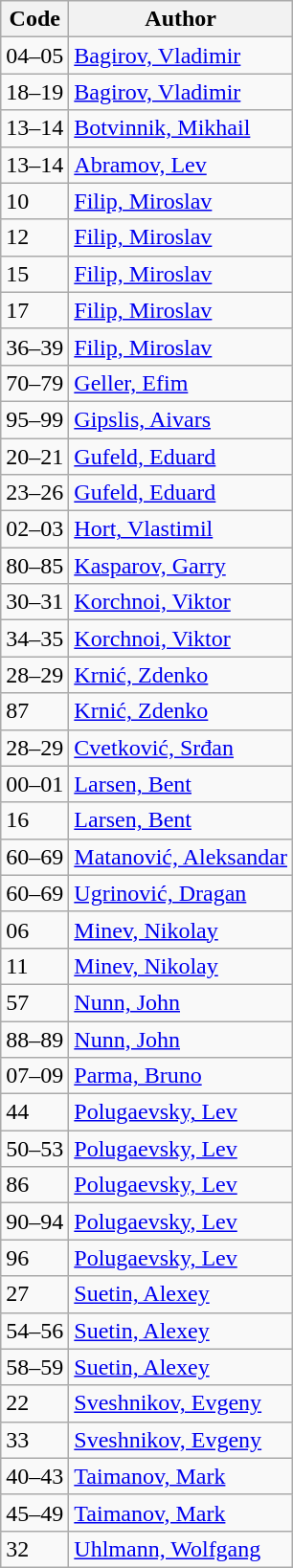<table class="wikitable sortable">
<tr>
<th>Code</th>
<th>Author</th>
</tr>
<tr>
<td>04–05</td>
<td><a href='#'>Bagirov, Vladimir</a></td>
</tr>
<tr>
<td>18–19</td>
<td><a href='#'>Bagirov, Vladimir</a></td>
</tr>
<tr>
<td>13–14</td>
<td><a href='#'>Botvinnik, Mikhail</a></td>
</tr>
<tr>
<td>13–14</td>
<td><a href='#'>Abramov, Lev</a></td>
</tr>
<tr>
<td>10</td>
<td><a href='#'>Filip, Miroslav</a></td>
</tr>
<tr>
<td>12</td>
<td><a href='#'>Filip, Miroslav</a></td>
</tr>
<tr>
<td>15</td>
<td><a href='#'>Filip, Miroslav</a></td>
</tr>
<tr>
<td>17</td>
<td><a href='#'>Filip, Miroslav</a></td>
</tr>
<tr>
<td>36–39</td>
<td><a href='#'>Filip, Miroslav</a></td>
</tr>
<tr>
<td>70–79</td>
<td><a href='#'>Geller, Efim</a></td>
</tr>
<tr>
<td>95–99</td>
<td><a href='#'>Gipslis, Aivars</a></td>
</tr>
<tr>
<td>20–21</td>
<td><a href='#'>Gufeld, Eduard</a></td>
</tr>
<tr>
<td>23–26</td>
<td><a href='#'>Gufeld, Eduard</a></td>
</tr>
<tr>
<td>02–03</td>
<td><a href='#'>Hort, Vlastimil</a></td>
</tr>
<tr>
<td>80–85</td>
<td><a href='#'>Kasparov, Garry</a></td>
</tr>
<tr>
<td>30–31</td>
<td><a href='#'>Korchnoi, Viktor</a></td>
</tr>
<tr>
<td>34–35</td>
<td><a href='#'>Korchnoi, Viktor</a></td>
</tr>
<tr>
<td>28–29</td>
<td><a href='#'>Krnić, Zdenko</a></td>
</tr>
<tr>
<td>87</td>
<td><a href='#'>Krnić, Zdenko</a></td>
</tr>
<tr>
<td>28–29</td>
<td><a href='#'>Cvetković, Srđan</a></td>
</tr>
<tr>
<td>00–01</td>
<td><a href='#'>Larsen, Bent</a></td>
</tr>
<tr>
<td>16</td>
<td><a href='#'>Larsen, Bent</a></td>
</tr>
<tr>
<td>60–69</td>
<td><a href='#'>Matanović, Aleksandar</a></td>
</tr>
<tr>
<td>60–69</td>
<td><a href='#'>Ugrinović, Dragan</a></td>
</tr>
<tr>
<td>06</td>
<td><a href='#'>Minev, Nikolay</a></td>
</tr>
<tr>
<td>11</td>
<td><a href='#'>Minev, Nikolay</a></td>
</tr>
<tr>
<td>57</td>
<td><a href='#'>Nunn, John</a></td>
</tr>
<tr>
<td>88–89</td>
<td><a href='#'>Nunn, John</a></td>
</tr>
<tr>
<td>07–09</td>
<td><a href='#'>Parma, Bruno</a></td>
</tr>
<tr>
<td>44</td>
<td><a href='#'>Polugaevsky, Lev</a></td>
</tr>
<tr>
<td>50–53</td>
<td><a href='#'>Polugaevsky, Lev</a></td>
</tr>
<tr>
<td>86</td>
<td><a href='#'>Polugaevsky, Lev</a></td>
</tr>
<tr>
<td>90–94</td>
<td><a href='#'>Polugaevsky, Lev</a></td>
</tr>
<tr>
<td>96</td>
<td><a href='#'>Polugaevsky, Lev</a></td>
</tr>
<tr>
<td>27</td>
<td><a href='#'>Suetin, Alexey</a></td>
</tr>
<tr>
<td>54–56</td>
<td><a href='#'>Suetin, Alexey</a></td>
</tr>
<tr>
<td>58–59</td>
<td><a href='#'>Suetin, Alexey</a></td>
</tr>
<tr>
<td>22</td>
<td><a href='#'>Sveshnikov, Evgeny</a></td>
</tr>
<tr>
<td>33</td>
<td><a href='#'>Sveshnikov, Evgeny</a></td>
</tr>
<tr>
<td>40–43</td>
<td><a href='#'>Taimanov, Mark</a></td>
</tr>
<tr>
<td>45–49</td>
<td><a href='#'>Taimanov, Mark</a></td>
</tr>
<tr>
<td>32</td>
<td><a href='#'>Uhlmann, Wolfgang</a></td>
</tr>
</table>
